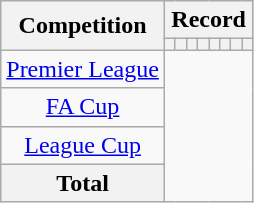<table class="wikitable" style="text-align: center">
<tr>
<th rowspan=2>Competition</th>
<th colspan=8>Record</th>
</tr>
<tr>
<th></th>
<th></th>
<th></th>
<th></th>
<th></th>
<th></th>
<th></th>
<th></th>
</tr>
<tr>
<td><a href='#'>Premier League</a><br></td>
</tr>
<tr>
<td><a href='#'>FA Cup</a><br></td>
</tr>
<tr>
<td><a href='#'>League Cup</a><br></td>
</tr>
<tr>
<th>Total<br></th>
</tr>
</table>
